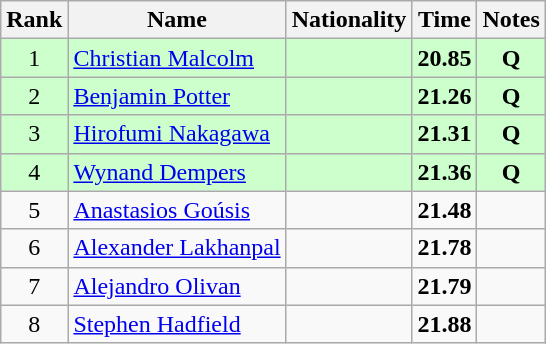<table class="wikitable sortable" style="text-align:center">
<tr>
<th>Rank</th>
<th>Name</th>
<th>Nationality</th>
<th>Time</th>
<th>Notes</th>
</tr>
<tr bgcolor=ccffcc>
<td>1</td>
<td align=left><a href='#'>Christian Malcolm</a></td>
<td align=left></td>
<td><strong>20.85</strong></td>
<td><strong>Q</strong></td>
</tr>
<tr bgcolor=ccffcc>
<td>2</td>
<td align=left><a href='#'>Benjamin Potter</a></td>
<td align=left></td>
<td><strong>21.26</strong></td>
<td><strong>Q</strong></td>
</tr>
<tr bgcolor=ccffcc>
<td>3</td>
<td align=left><a href='#'>Hirofumi Nakagawa</a></td>
<td align=left></td>
<td><strong>21.31</strong></td>
<td><strong>Q</strong></td>
</tr>
<tr bgcolor=ccffcc>
<td>4</td>
<td align=left><a href='#'>Wynand Dempers</a></td>
<td align=left></td>
<td><strong>21.36</strong></td>
<td><strong>Q</strong></td>
</tr>
<tr>
<td>5</td>
<td align=left><a href='#'>Anastasios Goúsis</a></td>
<td align=left></td>
<td><strong>21.48</strong></td>
<td></td>
</tr>
<tr>
<td>6</td>
<td align=left><a href='#'>Alexander Lakhanpal</a></td>
<td align=left></td>
<td><strong>21.78</strong></td>
<td></td>
</tr>
<tr>
<td>7</td>
<td align=left><a href='#'>Alejandro Olivan</a></td>
<td align=left></td>
<td><strong>21.79</strong></td>
<td></td>
</tr>
<tr>
<td>8</td>
<td align=left><a href='#'>Stephen Hadfield</a></td>
<td align=left></td>
<td><strong>21.88</strong></td>
<td></td>
</tr>
</table>
